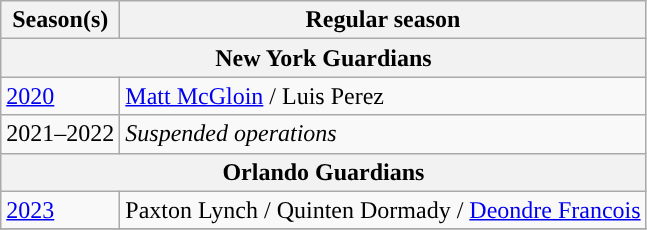<table class="wikitable">
<tr>
<th>Season(s)</th>
<th>Regular season</th>
</tr>
<tr>
<th colspan="2">New York Guardians</th>
</tr>
<tr>
<td><a href='#'>2020</a></td>
<td><a href='#'>Matt McGloin</a>  / Luis Perez </td>
</tr>
<tr>
<td>2021–2022</td>
<td><em>Suspended operations</em></td>
</tr>
<tr>
<th colspan="2">Orlando Guardians</th>
</tr>
<tr>
<td><a href='#'>2023</a></td>
<td>Paxton Lynch  / Quinten Dormady  / <a href='#'>Deondre Francois</a> </td>
</tr>
<tr>
</tr>
</table>
